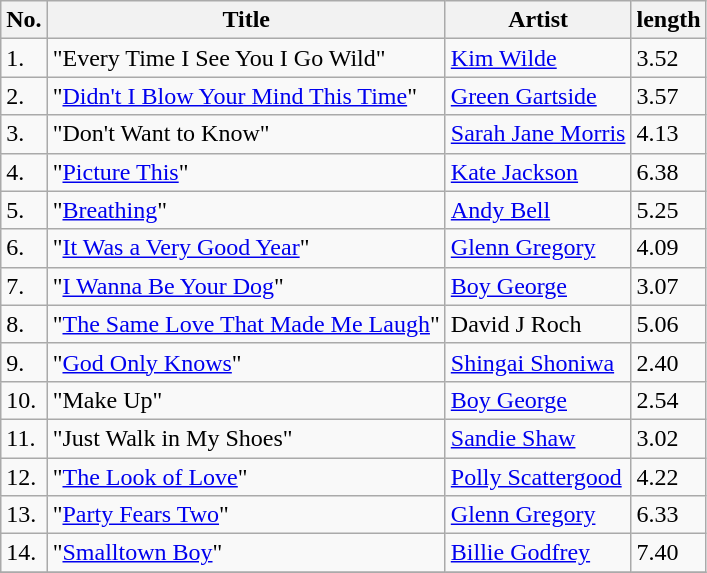<table class="wikitable">
<tr>
<th>No.</th>
<th>Title</th>
<th>Artist</th>
<th>length</th>
</tr>
<tr>
<td>1.</td>
<td>"Every Time I See You I Go Wild"</td>
<td><a href='#'>Kim Wilde</a></td>
<td>3.52</td>
</tr>
<tr>
<td>2.</td>
<td>"<a href='#'>Didn't I Blow Your Mind This Time</a>"</td>
<td><a href='#'>Green Gartside</a></td>
<td>3.57</td>
</tr>
<tr>
<td>3.</td>
<td>"Don't Want to Know"</td>
<td><a href='#'>Sarah Jane Morris</a></td>
<td>4.13</td>
</tr>
<tr>
<td>4.</td>
<td>"<a href='#'>Picture This</a>"</td>
<td><a href='#'>Kate Jackson</a></td>
<td>6.38</td>
</tr>
<tr>
<td>5.</td>
<td>"<a href='#'>Breathing</a>"</td>
<td><a href='#'>Andy Bell</a></td>
<td>5.25</td>
</tr>
<tr>
<td>6.</td>
<td>"<a href='#'>It Was a Very Good Year</a>"</td>
<td><a href='#'>Glenn Gregory</a></td>
<td>4.09</td>
</tr>
<tr>
<td>7.</td>
<td>"<a href='#'>I Wanna Be Your Dog</a>"</td>
<td><a href='#'>Boy George</a></td>
<td>3.07</td>
</tr>
<tr>
<td>8.</td>
<td>"<a href='#'>The Same Love That Made Me Laugh</a>"</td>
<td>David J Roch</td>
<td>5.06</td>
</tr>
<tr>
<td>9.</td>
<td>"<a href='#'>God Only Knows</a>"</td>
<td><a href='#'>Shingai Shoniwa</a></td>
<td>2.40</td>
</tr>
<tr>
<td>10.</td>
<td>"Make Up"</td>
<td><a href='#'>Boy George</a></td>
<td>2.54</td>
</tr>
<tr>
<td>11.</td>
<td>"Just Walk in My Shoes"</td>
<td><a href='#'>Sandie Shaw</a></td>
<td>3.02</td>
</tr>
<tr>
<td>12.</td>
<td>"<a href='#'>The Look of Love</a>"</td>
<td><a href='#'>Polly Scattergood</a></td>
<td>4.22</td>
</tr>
<tr>
<td>13.</td>
<td>"<a href='#'>Party Fears Two</a>"</td>
<td><a href='#'>Glenn Gregory</a></td>
<td>6.33</td>
</tr>
<tr>
<td>14.</td>
<td>"<a href='#'>Smalltown Boy</a>"</td>
<td><a href='#'>Billie Godfrey</a></td>
<td>7.40</td>
</tr>
<tr>
</tr>
</table>
